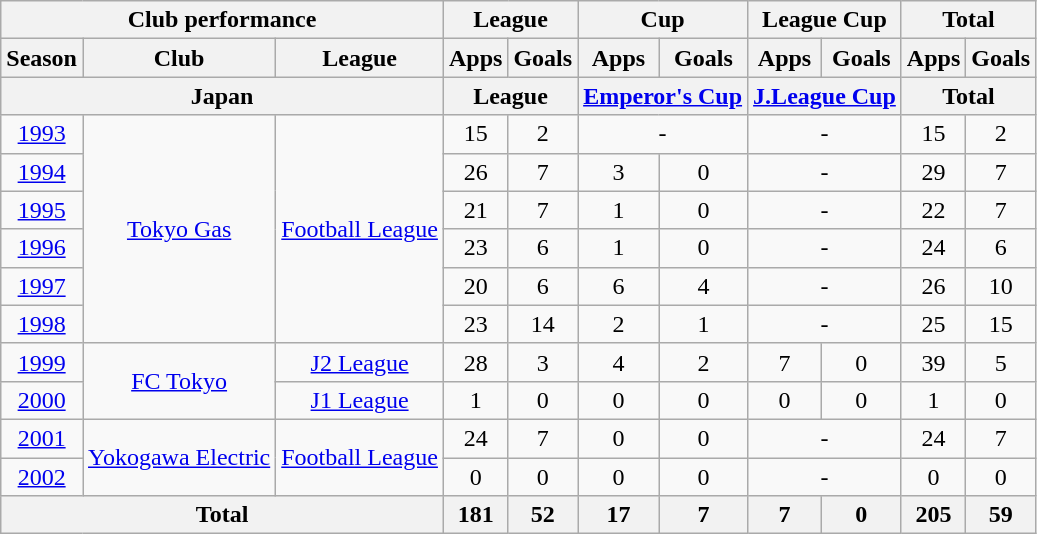<table class="wikitable" style="text-align:center;">
<tr>
<th colspan=3>Club performance</th>
<th colspan=2>League</th>
<th colspan=2>Cup</th>
<th colspan=2>League Cup</th>
<th colspan=2>Total</th>
</tr>
<tr>
<th>Season</th>
<th>Club</th>
<th>League</th>
<th>Apps</th>
<th>Goals</th>
<th>Apps</th>
<th>Goals</th>
<th>Apps</th>
<th>Goals</th>
<th>Apps</th>
<th>Goals</th>
</tr>
<tr>
<th colspan=3>Japan</th>
<th colspan=2>League</th>
<th colspan=2><a href='#'>Emperor's Cup</a></th>
<th colspan=2><a href='#'>J.League Cup</a></th>
<th colspan=2>Total</th>
</tr>
<tr>
<td><a href='#'>1993</a></td>
<td rowspan="6"><a href='#'>Tokyo Gas</a></td>
<td rowspan="6"><a href='#'>Football League</a></td>
<td>15</td>
<td>2</td>
<td colspan="2">-</td>
<td colspan="2">-</td>
<td>15</td>
<td>2</td>
</tr>
<tr>
<td><a href='#'>1994</a></td>
<td>26</td>
<td>7</td>
<td>3</td>
<td>0</td>
<td colspan="2">-</td>
<td>29</td>
<td>7</td>
</tr>
<tr>
<td><a href='#'>1995</a></td>
<td>21</td>
<td>7</td>
<td>1</td>
<td>0</td>
<td colspan="2">-</td>
<td>22</td>
<td>7</td>
</tr>
<tr>
<td><a href='#'>1996</a></td>
<td>23</td>
<td>6</td>
<td>1</td>
<td>0</td>
<td colspan="2">-</td>
<td>24</td>
<td>6</td>
</tr>
<tr>
<td><a href='#'>1997</a></td>
<td>20</td>
<td>6</td>
<td>6</td>
<td>4</td>
<td colspan="2">-</td>
<td>26</td>
<td>10</td>
</tr>
<tr>
<td><a href='#'>1998</a></td>
<td>23</td>
<td>14</td>
<td>2</td>
<td>1</td>
<td colspan="2">-</td>
<td>25</td>
<td>15</td>
</tr>
<tr>
<td><a href='#'>1999</a></td>
<td rowspan="2"><a href='#'>FC Tokyo</a></td>
<td><a href='#'>J2 League</a></td>
<td>28</td>
<td>3</td>
<td>4</td>
<td>2</td>
<td>7</td>
<td>0</td>
<td>39</td>
<td>5</td>
</tr>
<tr>
<td><a href='#'>2000</a></td>
<td><a href='#'>J1 League</a></td>
<td>1</td>
<td>0</td>
<td>0</td>
<td>0</td>
<td>0</td>
<td>0</td>
<td>1</td>
<td>0</td>
</tr>
<tr>
<td><a href='#'>2001</a></td>
<td rowspan="2"><a href='#'>Yokogawa Electric</a></td>
<td rowspan="2"><a href='#'>Football League</a></td>
<td>24</td>
<td>7</td>
<td>0</td>
<td>0</td>
<td colspan="2">-</td>
<td>24</td>
<td>7</td>
</tr>
<tr>
<td><a href='#'>2002</a></td>
<td>0</td>
<td>0</td>
<td>0</td>
<td>0</td>
<td colspan="2">-</td>
<td>0</td>
<td>0</td>
</tr>
<tr>
<th colspan=3>Total</th>
<th>181</th>
<th>52</th>
<th>17</th>
<th>7</th>
<th>7</th>
<th>0</th>
<th>205</th>
<th>59</th>
</tr>
</table>
